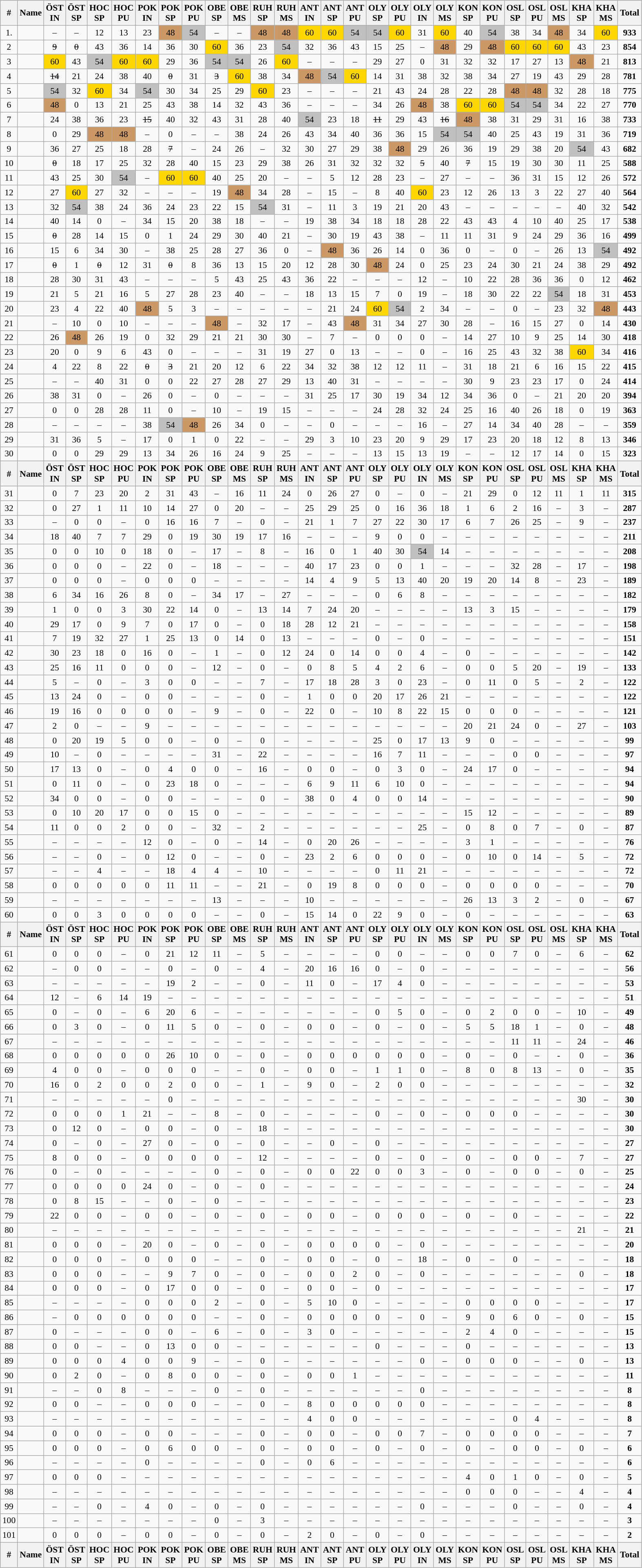<table class="wikitable"  style="text-align:center; font-size: 90%;">
<tr>
<th>#</th>
<th>Name</th>
<th>ÖST <br>IN</th>
<th>ÖST <br>SP</th>
<th>HOC <br>SP</th>
<th>HOC <br>PU</th>
<th>POK <br>IN</th>
<th>POK <br>SP</th>
<th>POK <br>PU</th>
<th>OBE <br>SP</th>
<th>OBE <br>MS</th>
<th>RUH<br>SP</th>
<th>RUH<br>MS</th>
<th>ANT<br>IN</th>
<th>ANT<br>SP</th>
<th>ANT<br>PU</th>
<th>OLY <br>SP</th>
<th>OLY <br>PU</th>
<th>OLY <br>IN</th>
<th>OLY <br>MS</th>
<th>KON <br>SP</th>
<th>KON <br>PU</th>
<th>OSL<br> SP</th>
<th>OSL<br> PU</th>
<th>OSL<br> MS</th>
<th>KHA<br>SP</th>
<th>KHA<br>MS</th>
<th>Total</th>
</tr>
<tr>
<td>1.</td>
<td align="left"></td>
<td>–</td>
<td>–</td>
<td>12</td>
<td>13</td>
<td>23</td>
<td bgcolor=CC9966>48</td>
<td bgcolor="silver">54</td>
<td>–</td>
<td>–</td>
<td bgcolor=CC9966>48</td>
<td bgcolor=CC9966>48</td>
<td bgcolor="gold">60</td>
<td bgcolor="gold">60</td>
<td bgcolor="silver">54</td>
<td bgcolor="silver">54</td>
<td bgcolor="gold">60</td>
<td>31</td>
<td bgcolor="gold">60</td>
<td>40</td>
<td bgcolor="silver">54</td>
<td>38</td>
<td>34</td>
<td bgcolor=CC9966>48</td>
<td>34</td>
<td bgcolor="gold">60</td>
<td><strong>933</strong></td>
</tr>
<tr>
<td>2</td>
<td align="left"></td>
<td><s>9</s></td>
<td><s>0</s></td>
<td>43</td>
<td>36</td>
<td>14</td>
<td>36</td>
<td>30</td>
<td bgcolor="gold">60</td>
<td>36</td>
<td>23</td>
<td bgcolor="silver">54</td>
<td>32</td>
<td>36</td>
<td>43</td>
<td>15</td>
<td>25</td>
<td>–</td>
<td bgcolor=CC9966>48</td>
<td>29</td>
<td bgcolor=CC9966>48</td>
<td bgcolor="gold">60</td>
<td bgcolor="gold">60</td>
<td bgcolor="gold">60</td>
<td>43</td>
<td>23</td>
<td><strong>854</strong></td>
</tr>
<tr>
<td>3</td>
<td align="left"></td>
<td bgcolor="gold">60</td>
<td>43</td>
<td bgcolor="silver">54</td>
<td bgcolor="gold">60</td>
<td bgcolor="gold">60</td>
<td>29</td>
<td>36</td>
<td bgcolor="silver">54</td>
<td bgcolor="silver">54</td>
<td>26</td>
<td bgcolor="gold">60</td>
<td>–</td>
<td>–</td>
<td>–</td>
<td>29</td>
<td>27</td>
<td>0</td>
<td>31</td>
<td>32</td>
<td>32</td>
<td>17</td>
<td>27</td>
<td>13</td>
<td bgcolor=CC9966>48</td>
<td>21</td>
<td><strong>813</strong></td>
</tr>
<tr>
<td>4</td>
<td align="left"></td>
<td><s>14</s></td>
<td>21</td>
<td>24</td>
<td>38</td>
<td>40</td>
<td><s>0</s></td>
<td>31</td>
<td><s>3</s></td>
<td bgcolor="gold">60</td>
<td>38</td>
<td>34</td>
<td bgcolor=CC9966>48</td>
<td bgcolor="silver">54</td>
<td bgcolor="gold">60</td>
<td>14</td>
<td>31</td>
<td>38</td>
<td>32</td>
<td>38</td>
<td>34</td>
<td>27</td>
<td>19</td>
<td>43</td>
<td>29</td>
<td>28</td>
<td><strong>781</strong></td>
</tr>
<tr>
<td>5</td>
<td align="left"></td>
<td bgcolor="silver">54</td>
<td>32</td>
<td bgcolor="gold">60</td>
<td>34</td>
<td bgcolor="silver">54</td>
<td>30</td>
<td>34</td>
<td>25</td>
<td>29</td>
<td bgcolor="gold">60</td>
<td>23</td>
<td>–</td>
<td>–</td>
<td>–</td>
<td>21</td>
<td>43</td>
<td>24</td>
<td>28</td>
<td>22</td>
<td>28</td>
<td bgcolor=CC9966>48</td>
<td bgcolor=CC9966>48</td>
<td>32</td>
<td>28</td>
<td>18</td>
<td><strong>775</strong></td>
</tr>
<tr>
<td>6</td>
<td align="left"></td>
<td bgcolor=CC9966>48</td>
<td>0</td>
<td>13</td>
<td>21</td>
<td>25</td>
<td>43</td>
<td>38</td>
<td>14</td>
<td>32</td>
<td>43</td>
<td>36</td>
<td>–</td>
<td>–</td>
<td>–</td>
<td>34</td>
<td>26</td>
<td bgcolor=CC9966>48</td>
<td>38</td>
<td bgcolor="gold">60</td>
<td bgcolor="gold">60</td>
<td bgcolor="silver">54</td>
<td bgcolor="silver">54</td>
<td>34</td>
<td>22</td>
<td>27</td>
<td><strong>770</strong></td>
</tr>
<tr>
<td>7</td>
<td align="left"></td>
<td>24</td>
<td>38</td>
<td>36</td>
<td>23</td>
<td><s>15</s></td>
<td>40</td>
<td>32</td>
<td>43</td>
<td>31</td>
<td>28</td>
<td>40</td>
<td bgcolor="silver">54</td>
<td>23</td>
<td>18</td>
<td><s>11</s></td>
<td>29</td>
<td>43</td>
<td><s>16</s></td>
<td bgcolor=CC9966>48</td>
<td>38</td>
<td>31</td>
<td>29</td>
<td>31</td>
<td>16</td>
<td>38</td>
<td><strong>733</strong></td>
</tr>
<tr>
<td>8</td>
<td align="left"></td>
<td>0</td>
<td>29</td>
<td bgcolor=CC9966>48</td>
<td bgcolor=CC9966>48</td>
<td>–</td>
<td>0</td>
<td>–</td>
<td>–</td>
<td>38</td>
<td>24</td>
<td>26</td>
<td>43</td>
<td>34</td>
<td>40</td>
<td>36</td>
<td>36</td>
<td>15</td>
<td bgcolor="silver">54</td>
<td bgcolor="silver">54</td>
<td>40</td>
<td>25</td>
<td>43</td>
<td>19</td>
<td>31</td>
<td>36</td>
<td><strong>719</strong></td>
</tr>
<tr>
<td>9</td>
<td align="left"></td>
<td>36</td>
<td>27</td>
<td>25</td>
<td>18</td>
<td>28</td>
<td><s>7</s></td>
<td>–</td>
<td>24</td>
<td>26</td>
<td>–</td>
<td>32</td>
<td>30</td>
<td>27</td>
<td>29</td>
<td>38</td>
<td bgcolor=CC9966>48</td>
<td>29</td>
<td>26</td>
<td>36</td>
<td>19</td>
<td>29</td>
<td>38</td>
<td>20</td>
<td bgcolor="silver">54</td>
<td>43</td>
<td><strong>682</strong></td>
</tr>
<tr>
<td>10</td>
<td align="left"></td>
<td><s>0</s></td>
<td>18</td>
<td>17</td>
<td>25</td>
<td>32</td>
<td>28</td>
<td>40</td>
<td>15</td>
<td>23</td>
<td>29</td>
<td>38</td>
<td>26</td>
<td>31</td>
<td>32</td>
<td>32</td>
<td>32</td>
<td><s>5</s></td>
<td>40</td>
<td><s>7</s></td>
<td>15</td>
<td>19</td>
<td>30</td>
<td>30</td>
<td>11</td>
<td>25</td>
<td><strong>588</strong></td>
</tr>
<tr>
<td>11</td>
<td align="left"></td>
<td>43</td>
<td>25</td>
<td>30</td>
<td bgcolor="silver">54</td>
<td>–</td>
<td bgcolor="gold">60</td>
<td bgcolor="gold">60</td>
<td>40</td>
<td>25</td>
<td>20</td>
<td>–</td>
<td>–</td>
<td>5</td>
<td>12</td>
<td>28</td>
<td>23</td>
<td>–</td>
<td>27</td>
<td>–</td>
<td>–</td>
<td>36</td>
<td>31</td>
<td>15</td>
<td>12</td>
<td>26</td>
<td><strong>572</strong></td>
</tr>
<tr>
<td>12</td>
<td align="left"></td>
<td>27</td>
<td bgcolor="gold">60</td>
<td>27</td>
<td>32</td>
<td>–</td>
<td>–</td>
<td>–</td>
<td>19</td>
<td bgcolor=CC9966>48</td>
<td>34</td>
<td>28</td>
<td>–</td>
<td>15</td>
<td>–</td>
<td>8</td>
<td>40</td>
<td bgcolor="gold">60</td>
<td>23</td>
<td>12</td>
<td>26</td>
<td>13</td>
<td>3</td>
<td>22</td>
<td>27</td>
<td>40</td>
<td><strong>564</strong></td>
</tr>
<tr>
<td>13</td>
<td align="left"></td>
<td>32</td>
<td bgcolor="silver">54</td>
<td>38</td>
<td>24</td>
<td>36</td>
<td>24</td>
<td>23</td>
<td>22</td>
<td>15</td>
<td bgcolor="silver">54</td>
<td>31</td>
<td>–</td>
<td>11</td>
<td>3</td>
<td>19</td>
<td>21</td>
<td>20</td>
<td>43</td>
<td>–</td>
<td>–</td>
<td>–</td>
<td>–</td>
<td>–</td>
<td>40</td>
<td>32</td>
<td><strong>542</strong></td>
</tr>
<tr>
<td>14</td>
<td align="left"></td>
<td>40</td>
<td>14</td>
<td>0</td>
<td>–</td>
<td>34</td>
<td>15</td>
<td>20</td>
<td>38</td>
<td>18</td>
<td>–</td>
<td>–</td>
<td>19</td>
<td>38</td>
<td>34</td>
<td>18</td>
<td>18</td>
<td>28</td>
<td>22</td>
<td>43</td>
<td>43</td>
<td>4</td>
<td>10</td>
<td>40</td>
<td>25</td>
<td>17</td>
<td><strong>538</strong></td>
</tr>
<tr>
<td>15</td>
<td align="left"></td>
<td><s>0</s></td>
<td>28</td>
<td>14</td>
<td>15</td>
<td>0</td>
<td>1</td>
<td>24</td>
<td>29</td>
<td>30</td>
<td>40</td>
<td>21</td>
<td>–</td>
<td>30</td>
<td>19</td>
<td>43</td>
<td>38</td>
<td>–</td>
<td>11</td>
<td>11</td>
<td>31</td>
<td>9</td>
<td>24</td>
<td>29</td>
<td>36</td>
<td>16</td>
<td><strong>499</strong></td>
</tr>
<tr>
<td>16</td>
<td align="left"></td>
<td>15</td>
<td>6</td>
<td>34</td>
<td>30</td>
<td>–</td>
<td>38</td>
<td>25</td>
<td>28</td>
<td>27</td>
<td>36</td>
<td>0</td>
<td>–</td>
<td bgcolor=CC9966>48</td>
<td>36</td>
<td>26</td>
<td>14</td>
<td>0</td>
<td>36</td>
<td>0</td>
<td>–</td>
<td>0</td>
<td>–</td>
<td>26</td>
<td>13</td>
<td bgcolor="silver">54</td>
<td><strong>492</strong></td>
</tr>
<tr>
<td>17</td>
<td align="left"></td>
<td><s>0</s></td>
<td>1</td>
<td><s>0</s></td>
<td>12</td>
<td>31</td>
<td><s>0</s></td>
<td>8</td>
<td>36</td>
<td>13</td>
<td>15</td>
<td>20</td>
<td>12</td>
<td>28</td>
<td>30</td>
<td bgcolor=CC9966>48</td>
<td>24</td>
<td>0</td>
<td>25</td>
<td>23</td>
<td>24</td>
<td>30</td>
<td>21</td>
<td>24</td>
<td>38</td>
<td>29</td>
<td><strong>492</strong></td>
</tr>
<tr>
<td>18</td>
<td align="left"></td>
<td>28</td>
<td>30</td>
<td>31</td>
<td>43</td>
<td>–</td>
<td>–</td>
<td>–</td>
<td>5</td>
<td>43</td>
<td>25</td>
<td>43</td>
<td>36</td>
<td>22</td>
<td>–</td>
<td>–</td>
<td>–</td>
<td>12</td>
<td>–</td>
<td>10</td>
<td>22</td>
<td>28</td>
<td>36</td>
<td>36</td>
<td>0</td>
<td>12</td>
<td><strong>462</strong></td>
</tr>
<tr>
<td>19</td>
<td align="left"></td>
<td>21</td>
<td>5</td>
<td>21</td>
<td>16</td>
<td>5</td>
<td>27</td>
<td>28</td>
<td>23</td>
<td>40</td>
<td>–</td>
<td>–</td>
<td>18</td>
<td>13</td>
<td>15</td>
<td>7</td>
<td>0</td>
<td>19</td>
<td>–</td>
<td>18</td>
<td>30</td>
<td>22</td>
<td>22</td>
<td bgcolor="silver">54</td>
<td>18</td>
<td>31</td>
<td><strong>453</strong></td>
</tr>
<tr>
<td>20</td>
<td align="left"></td>
<td>23</td>
<td>4</td>
<td>22</td>
<td>40</td>
<td bgcolor=CC9966>48</td>
<td>5</td>
<td>3</td>
<td>–</td>
<td>–</td>
<td>–</td>
<td>–</td>
<td>–</td>
<td>21</td>
<td>24</td>
<td bgcolor="gold">60</td>
<td bgcolor="silver">54</td>
<td>2</td>
<td>34</td>
<td>–</td>
<td>–</td>
<td>0</td>
<td>–</td>
<td>23</td>
<td>32</td>
<td bgcolor=CC9966>48</td>
<td><strong>443</strong></td>
</tr>
<tr>
<td>21</td>
<td align="left"></td>
<td>–</td>
<td>10</td>
<td>0</td>
<td>10</td>
<td>–</td>
<td>–</td>
<td>–</td>
<td bgcolor=CC9966>48</td>
<td>–</td>
<td>32</td>
<td>17</td>
<td>–</td>
<td>43</td>
<td bgcolor=CC9966>48</td>
<td>31</td>
<td>34</td>
<td>27</td>
<td>30</td>
<td>28</td>
<td>–</td>
<td>16</td>
<td>15</td>
<td>27</td>
<td>0</td>
<td>14</td>
<td><strong>430</strong></td>
</tr>
<tr>
<td>22</td>
<td align="left"></td>
<td>26</td>
<td bgcolor=CC9966>48</td>
<td>26</td>
<td>19</td>
<td>0</td>
<td>32</td>
<td>29</td>
<td>21</td>
<td>21</td>
<td>30</td>
<td>30</td>
<td>–</td>
<td>7</td>
<td>–</td>
<td>0</td>
<td>0</td>
<td>0</td>
<td>–</td>
<td>14</td>
<td>27</td>
<td>10</td>
<td>9</td>
<td>25</td>
<td>14</td>
<td>30</td>
<td><strong>418</strong></td>
</tr>
<tr>
<td>23</td>
<td align="left"></td>
<td>20</td>
<td>0</td>
<td>9</td>
<td>6</td>
<td>43</td>
<td>0</td>
<td>–</td>
<td>–</td>
<td>–</td>
<td>31</td>
<td>19</td>
<td>27</td>
<td>0</td>
<td>13</td>
<td>–</td>
<td>–</td>
<td>0</td>
<td>–</td>
<td>16</td>
<td>25</td>
<td>43</td>
<td>32</td>
<td>38</td>
<td bgcolor=gold>60</td>
<td>34</td>
<td><strong>416</strong></td>
</tr>
<tr>
<td>24</td>
<td align="left"></td>
<td>4</td>
<td>22</td>
<td>8</td>
<td>22</td>
<td><s>0</s></td>
<td><s>3</s></td>
<td>21</td>
<td>20</td>
<td>12</td>
<td>6</td>
<td>22</td>
<td>34</td>
<td>32</td>
<td>38</td>
<td>12</td>
<td>12</td>
<td>11</td>
<td>–</td>
<td>31</td>
<td>18</td>
<td>21</td>
<td>6</td>
<td>16</td>
<td>15</td>
<td>22</td>
<td><strong>415</strong></td>
</tr>
<tr>
<td>25</td>
<td align="left"></td>
<td>–</td>
<td>–</td>
<td>40</td>
<td>31</td>
<td>0</td>
<td>0</td>
<td>22</td>
<td>27</td>
<td>28</td>
<td>27</td>
<td>29</td>
<td>13</td>
<td>40</td>
<td>31</td>
<td>–</td>
<td>–</td>
<td>–</td>
<td>–</td>
<td>30</td>
<td>9</td>
<td>23</td>
<td>23</td>
<td>17</td>
<td>0</td>
<td>24</td>
<td><strong>414</strong></td>
</tr>
<tr>
<td>26</td>
<td align="left"></td>
<td>38</td>
<td>31</td>
<td>0</td>
<td>–</td>
<td>26</td>
<td>0</td>
<td>–</td>
<td>0</td>
<td>–</td>
<td>–</td>
<td>–</td>
<td>31</td>
<td>25</td>
<td>17</td>
<td>30</td>
<td>19</td>
<td>34</td>
<td>12</td>
<td>34</td>
<td>36</td>
<td>0</td>
<td>–</td>
<td>21</td>
<td>20</td>
<td>20</td>
<td><strong>394</strong></td>
</tr>
<tr>
<td>27</td>
<td align="left"></td>
<td>0</td>
<td>0</td>
<td>28</td>
<td>28</td>
<td>11</td>
<td>0</td>
<td>–</td>
<td>10</td>
<td>–</td>
<td>19</td>
<td>15</td>
<td>–</td>
<td>–</td>
<td>–</td>
<td>24</td>
<td>28</td>
<td>32</td>
<td>24</td>
<td>25</td>
<td>16</td>
<td>40</td>
<td>26</td>
<td>18</td>
<td>0</td>
<td>19</td>
<td><strong>363</strong></td>
</tr>
<tr>
<td>28</td>
<td align="left"></td>
<td>–</td>
<td>–</td>
<td>–</td>
<td>–</td>
<td>38</td>
<td bgcolor="silver">54</td>
<td bgcolor=CC9966>48</td>
<td>26</td>
<td>34</td>
<td>0</td>
<td>–</td>
<td>–</td>
<td>0</td>
<td>–</td>
<td>–</td>
<td>–</td>
<td>16</td>
<td>–</td>
<td>27</td>
<td>14</td>
<td>34</td>
<td>40</td>
<td>28</td>
<td>–</td>
<td>–</td>
<td><strong>359</strong></td>
</tr>
<tr>
<td>29</td>
<td align="left"></td>
<td>31</td>
<td>36</td>
<td>5</td>
<td>–</td>
<td>17</td>
<td>0</td>
<td>1</td>
<td>0</td>
<td>22</td>
<td>–</td>
<td>–</td>
<td>29</td>
<td>3</td>
<td>10</td>
<td>23</td>
<td>20</td>
<td>9</td>
<td>29</td>
<td>17</td>
<td>23</td>
<td>20</td>
<td>18</td>
<td>12</td>
<td>8</td>
<td>13</td>
<td><strong>346</strong></td>
</tr>
<tr>
<td>30</td>
<td align="left"></td>
<td>0</td>
<td>0</td>
<td>29</td>
<td>29</td>
<td>13</td>
<td>34</td>
<td>26</td>
<td>16</td>
<td>24</td>
<td>9</td>
<td>25</td>
<td>–</td>
<td>–</td>
<td>–</td>
<td>13</td>
<td>15</td>
<td>13</td>
<td>19</td>
<td>–</td>
<td>–</td>
<td>12</td>
<td>17</td>
<td>14</td>
<td>0</td>
<td>15</td>
<td><strong>323</strong></td>
</tr>
<tr>
<th>#</th>
<th>Name</th>
<th>ÖST <br>IN</th>
<th>ÖST <br>SP</th>
<th>HOC <br>SP</th>
<th>HOC <br>PU</th>
<th>POK <br>IN</th>
<th>POK <br>SP</th>
<th>POK <br>PU</th>
<th>OBE <br>SP</th>
<th>OBE <br>MS</th>
<th>RUH<br>SP</th>
<th>RUH<br>MS</th>
<th>ANT<br>IN</th>
<th>ANT<br>SP</th>
<th>ANT<br>PU</th>
<th>OLY <br>SP</th>
<th>OLY <br>PU</th>
<th>OLY <br>IN</th>
<th>OLY <br>MS</th>
<th>KON <br>SP</th>
<th>KON <br>PU</th>
<th>OSL<br> SP</th>
<th>OSL<br> PU</th>
<th>OSL<br> MS</th>
<th>KHA<br>SP</th>
<th>KHA<br>MS</th>
<th>Total</th>
</tr>
<tr>
<td>31</td>
<td align="left"></td>
<td>0</td>
<td>7</td>
<td>23</td>
<td>20</td>
<td>2</td>
<td>31</td>
<td>43</td>
<td>–</td>
<td>16</td>
<td>11</td>
<td>24</td>
<td>0</td>
<td>26</td>
<td>27</td>
<td>0</td>
<td>–</td>
<td>0</td>
<td>–</td>
<td>21</td>
<td>29</td>
<td>0</td>
<td>12</td>
<td>11</td>
<td>1</td>
<td>11</td>
<td><strong>315</strong></td>
</tr>
<tr>
<td>32</td>
<td align="left"></td>
<td>0</td>
<td>27</td>
<td>1</td>
<td>11</td>
<td>10</td>
<td>14</td>
<td>27</td>
<td>0</td>
<td>20</td>
<td>–</td>
<td>–</td>
<td>25</td>
<td>29</td>
<td>25</td>
<td>0</td>
<td>16</td>
<td>36</td>
<td>18</td>
<td>1</td>
<td>6</td>
<td>2</td>
<td>16</td>
<td>–</td>
<td>3</td>
<td>–</td>
<td><strong>287</strong></td>
</tr>
<tr>
<td>33</td>
<td align="left"></td>
<td>–</td>
<td>0</td>
<td>0</td>
<td>–</td>
<td>0</td>
<td>16</td>
<td>16</td>
<td>7</td>
<td>–</td>
<td>0</td>
<td>–</td>
<td>21</td>
<td>1</td>
<td>7</td>
<td>27</td>
<td>22</td>
<td>30</td>
<td>17</td>
<td>6</td>
<td>7</td>
<td>26</td>
<td>25</td>
<td>–</td>
<td>9</td>
<td>–</td>
<td><strong>237</strong></td>
</tr>
<tr>
<td>34</td>
<td align="left"></td>
<td>18</td>
<td>40</td>
<td>7</td>
<td>7</td>
<td>29</td>
<td>0</td>
<td>19</td>
<td>30</td>
<td>19</td>
<td>17</td>
<td>16</td>
<td>–</td>
<td>–</td>
<td>–</td>
<td>9</td>
<td>0</td>
<td>0</td>
<td>–</td>
<td>–</td>
<td>–</td>
<td>–</td>
<td>–</td>
<td>–</td>
<td>–</td>
<td>–</td>
<td><strong>211</strong></td>
</tr>
<tr>
<td>35</td>
<td align="left"></td>
<td>0</td>
<td>0</td>
<td>10</td>
<td>0</td>
<td>18</td>
<td>0</td>
<td>–</td>
<td>17</td>
<td>–</td>
<td>8</td>
<td>–</td>
<td>16</td>
<td>0</td>
<td>1</td>
<td>40</td>
<td>30</td>
<td bgcolor="silver">54</td>
<td>14</td>
<td>–</td>
<td>–</td>
<td>–</td>
<td>–</td>
<td>–</td>
<td>–</td>
<td>–</td>
<td><strong>208</strong></td>
</tr>
<tr>
<td>36</td>
<td align="left"></td>
<td>0</td>
<td>0</td>
<td>0</td>
<td>–</td>
<td>22</td>
<td>0</td>
<td>–</td>
<td>18</td>
<td>–</td>
<td>–</td>
<td>–</td>
<td>40</td>
<td>17</td>
<td>23</td>
<td>0</td>
<td>0</td>
<td>1</td>
<td>–</td>
<td>–</td>
<td>–</td>
<td>32</td>
<td>28</td>
<td>–</td>
<td>17</td>
<td>–</td>
<td><strong>198</strong></td>
</tr>
<tr>
<td>37</td>
<td align="left"></td>
<td>0</td>
<td>0</td>
<td>0</td>
<td>–</td>
<td>0</td>
<td>0</td>
<td>0</td>
<td>–</td>
<td>–</td>
<td>–</td>
<td>–</td>
<td>14</td>
<td>4</td>
<td>9</td>
<td>5</td>
<td>13</td>
<td>40</td>
<td>20</td>
<td>19</td>
<td>20</td>
<td>14</td>
<td>8</td>
<td>–</td>
<td>23</td>
<td>–</td>
<td><strong>189</strong></td>
</tr>
<tr>
<td>38</td>
<td align="left"></td>
<td>6</td>
<td>34</td>
<td>16</td>
<td>26</td>
<td>8</td>
<td>0</td>
<td>–</td>
<td>34</td>
<td>17</td>
<td>–</td>
<td>27</td>
<td>–</td>
<td>–</td>
<td>–</td>
<td>0</td>
<td>6</td>
<td>8</td>
<td>–</td>
<td>–</td>
<td>–</td>
<td>–</td>
<td>–</td>
<td>–</td>
<td>–</td>
<td>–</td>
<td><strong>182</strong></td>
</tr>
<tr>
<td>39</td>
<td align="left"></td>
<td>1</td>
<td>0</td>
<td>0</td>
<td>3</td>
<td>30</td>
<td>22</td>
<td>14</td>
<td>0</td>
<td>–</td>
<td>13</td>
<td>14</td>
<td>7</td>
<td>24</td>
<td>20</td>
<td>–</td>
<td>–</td>
<td>–</td>
<td>–</td>
<td>13</td>
<td>3</td>
<td>15</td>
<td>–</td>
<td>–</td>
<td>–</td>
<td>–</td>
<td><strong>179</strong></td>
</tr>
<tr>
<td>40</td>
<td align="left"></td>
<td>29</td>
<td>17</td>
<td>0</td>
<td>9</td>
<td>7</td>
<td>0</td>
<td>17</td>
<td>0</td>
<td>–</td>
<td>0</td>
<td>18</td>
<td>28</td>
<td>12</td>
<td>21</td>
<td>–</td>
<td>–</td>
<td>–</td>
<td>–</td>
<td>–</td>
<td>–</td>
<td>–</td>
<td>–</td>
<td>–</td>
<td>–</td>
<td>–</td>
<td><strong>158</strong></td>
</tr>
<tr>
<td>41</td>
<td align="left"></td>
<td>7</td>
<td>19</td>
<td>32</td>
<td>27</td>
<td>1</td>
<td>25</td>
<td>13</td>
<td>0</td>
<td>14</td>
<td>0</td>
<td>13</td>
<td>–</td>
<td>–</td>
<td>–</td>
<td>0</td>
<td>–</td>
<td>0</td>
<td>–</td>
<td>–</td>
<td>–</td>
<td>–</td>
<td>–</td>
<td>–</td>
<td>–</td>
<td>–</td>
<td><strong>151</strong></td>
</tr>
<tr>
<td>42</td>
<td align="left"></td>
<td>30</td>
<td>23</td>
<td>18</td>
<td>0</td>
<td>16</td>
<td>0</td>
<td>–</td>
<td>1</td>
<td>–</td>
<td>0</td>
<td>12</td>
<td>24</td>
<td>0</td>
<td>14</td>
<td>0</td>
<td>0</td>
<td>4</td>
<td>–</td>
<td>0</td>
<td>–</td>
<td>–</td>
<td>–</td>
<td>–</td>
<td>–</td>
<td>–</td>
<td><strong>142</strong></td>
</tr>
<tr>
<td>43</td>
<td align="left"></td>
<td>25</td>
<td>16</td>
<td>11</td>
<td>0</td>
<td>0</td>
<td>0</td>
<td>–</td>
<td>12</td>
<td>–</td>
<td>0</td>
<td>–</td>
<td>0</td>
<td>8</td>
<td>5</td>
<td>4</td>
<td>2</td>
<td>6</td>
<td>–</td>
<td>0</td>
<td>0</td>
<td>5</td>
<td>20</td>
<td>–</td>
<td>19</td>
<td>–</td>
<td><strong>133</strong></td>
</tr>
<tr>
<td>44</td>
<td align="left"></td>
<td>5</td>
<td>–</td>
<td>0</td>
<td>–</td>
<td>3</td>
<td>0</td>
<td>0</td>
<td>–</td>
<td>–</td>
<td>7</td>
<td>–</td>
<td>17</td>
<td>18</td>
<td>28</td>
<td>3</td>
<td>0</td>
<td>23</td>
<td>–</td>
<td>0</td>
<td>11</td>
<td>0</td>
<td>5</td>
<td>–</td>
<td>2</td>
<td>–</td>
<td><strong>122</strong></td>
</tr>
<tr>
<td>45</td>
<td align="left"></td>
<td>13</td>
<td>24</td>
<td>0</td>
<td>–</td>
<td>0</td>
<td>0</td>
<td>–</td>
<td>–</td>
<td>–</td>
<td>0</td>
<td>–</td>
<td>1</td>
<td>0</td>
<td>0</td>
<td>20</td>
<td>17</td>
<td>26</td>
<td>21</td>
<td>–</td>
<td>–</td>
<td>–</td>
<td>–</td>
<td>–</td>
<td>–</td>
<td>–</td>
<td><strong>122</strong></td>
</tr>
<tr>
<td>46</td>
<td align="left"></td>
<td>19</td>
<td>16</td>
<td>0</td>
<td>0</td>
<td>0</td>
<td>0</td>
<td>–</td>
<td>9</td>
<td>–</td>
<td>0</td>
<td>–</td>
<td>22</td>
<td>0</td>
<td>–</td>
<td>10</td>
<td>8</td>
<td>22</td>
<td>15</td>
<td>0</td>
<td>0</td>
<td>0</td>
<td>–</td>
<td>–</td>
<td>–</td>
<td>–</td>
<td><strong>121</strong></td>
</tr>
<tr>
<td>47</td>
<td align="left"></td>
<td>2</td>
<td>0</td>
<td>–</td>
<td>–</td>
<td>9</td>
<td>–</td>
<td>–</td>
<td>–</td>
<td>–</td>
<td>–</td>
<td>–</td>
<td>–</td>
<td>–</td>
<td>–</td>
<td>–</td>
<td>–</td>
<td>–</td>
<td>–</td>
<td>20</td>
<td>21</td>
<td>24</td>
<td>0</td>
<td>–</td>
<td>27</td>
<td>–</td>
<td><strong>103</strong></td>
</tr>
<tr>
<td>48</td>
<td align="left"></td>
<td>0</td>
<td>20</td>
<td>19</td>
<td>5</td>
<td>0</td>
<td>0</td>
<td>–</td>
<td>0</td>
<td>–</td>
<td>0</td>
<td>–</td>
<td>–</td>
<td>–</td>
<td>–</td>
<td>25</td>
<td>0</td>
<td>17</td>
<td>13</td>
<td>9</td>
<td>0</td>
<td>–</td>
<td>–</td>
<td>–</td>
<td>–</td>
<td>–</td>
<td><strong>99</strong></td>
</tr>
<tr>
<td>49</td>
<td align="left"></td>
<td>10</td>
<td>–</td>
<td>0</td>
<td>–</td>
<td>–</td>
<td>–</td>
<td>–</td>
<td>31</td>
<td>–</td>
<td>22</td>
<td>–</td>
<td>–</td>
<td>–</td>
<td>–</td>
<td>16</td>
<td>7</td>
<td>11</td>
<td>–</td>
<td>–</td>
<td>–</td>
<td>0</td>
<td>0</td>
<td>–</td>
<td>–</td>
<td>–</td>
<td><strong>97</strong></td>
</tr>
<tr>
<td>50</td>
<td align="left"></td>
<td>17</td>
<td>13</td>
<td>0</td>
<td>–</td>
<td>0</td>
<td>4</td>
<td>0</td>
<td>0</td>
<td>–</td>
<td>16</td>
<td>–</td>
<td>0</td>
<td>0</td>
<td>–</td>
<td>0</td>
<td>3</td>
<td>0</td>
<td>–</td>
<td>24</td>
<td>17</td>
<td>0</td>
<td>–</td>
<td>–</td>
<td>–</td>
<td>–</td>
<td><strong>94</strong></td>
</tr>
<tr>
<td>51</td>
<td align="left"></td>
<td>0</td>
<td>11</td>
<td>0</td>
<td>–</td>
<td>0</td>
<td>23</td>
<td>18</td>
<td>0</td>
<td>–</td>
<td>–</td>
<td>–</td>
<td>6</td>
<td>9</td>
<td>11</td>
<td>6</td>
<td>10</td>
<td>0</td>
<td>–</td>
<td>–</td>
<td>–</td>
<td>–</td>
<td>–</td>
<td>–</td>
<td>–</td>
<td>–</td>
<td><strong>94</strong></td>
</tr>
<tr>
<td>52</td>
<td align="left"></td>
<td>34</td>
<td>0</td>
<td>0</td>
<td>–</td>
<td>0</td>
<td>0</td>
<td>–</td>
<td>–</td>
<td>–</td>
<td>0</td>
<td>–</td>
<td>38</td>
<td>0</td>
<td>4</td>
<td>0</td>
<td>0</td>
<td>14</td>
<td>–</td>
<td>–</td>
<td>–</td>
<td>–</td>
<td>–</td>
<td>–</td>
<td>–</td>
<td>–</td>
<td><strong>90</strong></td>
</tr>
<tr>
<td>53</td>
<td align="left"></td>
<td>0</td>
<td>10</td>
<td>20</td>
<td>17</td>
<td>0</td>
<td>0</td>
<td>15</td>
<td>0</td>
<td>–</td>
<td>–</td>
<td>–</td>
<td>–</td>
<td>–</td>
<td>–</td>
<td>–</td>
<td>–</td>
<td>–</td>
<td>–</td>
<td>15</td>
<td>12</td>
<td>–</td>
<td>–</td>
<td>–</td>
<td>–</td>
<td>–</td>
<td><strong>89</strong></td>
</tr>
<tr>
<td>54</td>
<td align="left"></td>
<td>11</td>
<td>0</td>
<td>0</td>
<td>2</td>
<td>0</td>
<td>0</td>
<td>–</td>
<td>32</td>
<td>–</td>
<td>2</td>
<td>–</td>
<td>–</td>
<td>–</td>
<td>–</td>
<td>–</td>
<td>–</td>
<td>25</td>
<td>–</td>
<td>0</td>
<td>8</td>
<td>0</td>
<td>7</td>
<td>–</td>
<td>0</td>
<td>–</td>
<td><strong>87</strong></td>
</tr>
<tr>
<td>55</td>
<td align="left"></td>
<td>–</td>
<td>–</td>
<td>–</td>
<td>–</td>
<td>12</td>
<td>0</td>
<td>–</td>
<td>0</td>
<td>–</td>
<td>14</td>
<td>–</td>
<td>0</td>
<td>20</td>
<td>26</td>
<td>–</td>
<td>–</td>
<td>–</td>
<td>–</td>
<td>3</td>
<td>1</td>
<td>–</td>
<td>–</td>
<td>–</td>
<td>–</td>
<td>–</td>
<td><strong>76</strong></td>
</tr>
<tr>
<td>56</td>
<td align="left"></td>
<td>–</td>
<td>–</td>
<td>0</td>
<td>–</td>
<td>0</td>
<td>12</td>
<td>0</td>
<td>–</td>
<td>–</td>
<td>0</td>
<td>–</td>
<td>23</td>
<td>2</td>
<td>6</td>
<td>0</td>
<td>0</td>
<td>0</td>
<td>–</td>
<td>0</td>
<td>10</td>
<td>0</td>
<td>14</td>
<td>–</td>
<td>5</td>
<td>–</td>
<td><strong>72</strong></td>
</tr>
<tr>
<td>57</td>
<td align="left"></td>
<td>–</td>
<td>–</td>
<td>4</td>
<td>–</td>
<td>–</td>
<td>18</td>
<td>4</td>
<td>4</td>
<td>–</td>
<td>10</td>
<td>–</td>
<td>–</td>
<td>–</td>
<td>–</td>
<td>0</td>
<td>11</td>
<td>21</td>
<td>–</td>
<td>–</td>
<td>–</td>
<td>–</td>
<td>–</td>
<td>–</td>
<td>–</td>
<td>–</td>
<td><strong>72</strong></td>
</tr>
<tr>
<td>58</td>
<td align="left"></td>
<td>0</td>
<td>0</td>
<td>0</td>
<td>0</td>
<td>0</td>
<td>11</td>
<td>11</td>
<td>–</td>
<td>–</td>
<td>21</td>
<td>–</td>
<td>0</td>
<td>19</td>
<td>8</td>
<td>0</td>
<td>0</td>
<td>0</td>
<td>–</td>
<td>0</td>
<td>0</td>
<td>0</td>
<td>0</td>
<td>–</td>
<td>–</td>
<td>–</td>
<td><strong>70</strong></td>
</tr>
<tr>
<td>59</td>
<td align="left"></td>
<td>–</td>
<td>–</td>
<td>–</td>
<td>–</td>
<td>–</td>
<td>–</td>
<td>–</td>
<td>13</td>
<td>–</td>
<td>–</td>
<td>–</td>
<td>10</td>
<td>–</td>
<td>–</td>
<td>–</td>
<td>–</td>
<td>–</td>
<td>–</td>
<td>26</td>
<td>13</td>
<td>3</td>
<td>2</td>
<td>–</td>
<td>0</td>
<td>–</td>
<td><strong>67</strong></td>
</tr>
<tr>
<td>60</td>
<td align="left"></td>
<td>0</td>
<td>0</td>
<td>3</td>
<td>0</td>
<td>0</td>
<td>0</td>
<td>0</td>
<td>–</td>
<td>–</td>
<td>0</td>
<td>–</td>
<td>15</td>
<td>14</td>
<td>0</td>
<td>22</td>
<td>9</td>
<td>0</td>
<td>–</td>
<td>0</td>
<td>–</td>
<td>–</td>
<td>–</td>
<td>–</td>
<td>–</td>
<td>–</td>
<td><strong>63</strong></td>
</tr>
<tr>
<th>#</th>
<th>Name</th>
<th>ÖST <br>IN</th>
<th>ÖST <br>SP</th>
<th>HOC <br>SP</th>
<th>HOC <br>PU</th>
<th>POK <br>IN</th>
<th>POK <br>SP</th>
<th>POK <br>PU</th>
<th>OBE <br>SP</th>
<th>OBE <br>MS</th>
<th>RUH<br>SP</th>
<th>RUH<br>MS</th>
<th>ANT<br>IN</th>
<th>ANT<br>SP</th>
<th>ANT<br>PU</th>
<th>OLY <br>SP</th>
<th>OLY <br>PU</th>
<th>OLY <br>IN</th>
<th>OLY <br>MS</th>
<th>KON <br>SP</th>
<th>KON <br>PU</th>
<th>OSL<br> SP</th>
<th>OSL<br> PU</th>
<th>OSL<br> MS</th>
<th>KHA<br>SP</th>
<th>KHA<br>MS</th>
<th>Total</th>
</tr>
<tr>
<td>61</td>
<td align="left"></td>
<td>0</td>
<td>0</td>
<td>0</td>
<td>–</td>
<td>0</td>
<td>21</td>
<td>12</td>
<td>11</td>
<td>–</td>
<td>5</td>
<td>–</td>
<td>–</td>
<td>–</td>
<td>–</td>
<td>0</td>
<td>0</td>
<td>–</td>
<td>–</td>
<td>0</td>
<td>0</td>
<td>7</td>
<td>0</td>
<td>–</td>
<td>6</td>
<td>–</td>
<td><strong>62</strong></td>
</tr>
<tr>
<td>62</td>
<td align="left"></td>
<td>–</td>
<td>0</td>
<td>0</td>
<td>–</td>
<td>–</td>
<td>0</td>
<td>–</td>
<td>0</td>
<td>–</td>
<td>4</td>
<td>–</td>
<td>20</td>
<td>16</td>
<td>16</td>
<td>0</td>
<td>–</td>
<td>0</td>
<td>–</td>
<td>–</td>
<td>–</td>
<td>–</td>
<td>–</td>
<td>–</td>
<td>–</td>
<td>–</td>
<td><strong>56</strong></td>
</tr>
<tr>
<td>63</td>
<td align="left"></td>
<td>–</td>
<td>–</td>
<td>–</td>
<td>–</td>
<td>–</td>
<td>19</td>
<td>2</td>
<td>–</td>
<td>–</td>
<td>0</td>
<td>–</td>
<td>11</td>
<td>0</td>
<td>–</td>
<td>17</td>
<td>4</td>
<td>0</td>
<td>–</td>
<td>–</td>
<td>–</td>
<td>–</td>
<td>–</td>
<td>–</td>
<td>–</td>
<td>–</td>
<td><strong>53</strong></td>
</tr>
<tr>
<td>64</td>
<td align="left"></td>
<td>12</td>
<td>–</td>
<td>6</td>
<td>14</td>
<td>19</td>
<td>–</td>
<td>–</td>
<td>–</td>
<td>–</td>
<td>–</td>
<td>–</td>
<td>–</td>
<td>–</td>
<td>–</td>
<td>–</td>
<td>–</td>
<td>–</td>
<td>–</td>
<td>–</td>
<td>–</td>
<td>–</td>
<td>–</td>
<td>–</td>
<td>–</td>
<td>–</td>
<td><strong>51</strong></td>
</tr>
<tr>
<td>65</td>
<td align="left"></td>
<td>0</td>
<td>–</td>
<td>0</td>
<td>–</td>
<td>6</td>
<td>20</td>
<td>6</td>
<td>–</td>
<td>–</td>
<td>–</td>
<td>–</td>
<td>–</td>
<td>–</td>
<td>–</td>
<td>0</td>
<td>5</td>
<td>0</td>
<td>–</td>
<td>0</td>
<td>2</td>
<td>0</td>
<td>0</td>
<td>–</td>
<td>10</td>
<td>–</td>
<td><strong>49</strong></td>
</tr>
<tr>
<td>66</td>
<td align="left"></td>
<td>0</td>
<td>3</td>
<td>0</td>
<td>–</td>
<td>0</td>
<td>11</td>
<td>5</td>
<td>0</td>
<td>–</td>
<td>0</td>
<td>–</td>
<td>0</td>
<td>0</td>
<td>–</td>
<td>0</td>
<td>–</td>
<td>0</td>
<td>–</td>
<td>5</td>
<td>5</td>
<td>18</td>
<td>1</td>
<td>–</td>
<td>0</td>
<td>–</td>
<td><strong>48</strong></td>
</tr>
<tr>
<td>67</td>
<td align="left"></td>
<td>–</td>
<td>–</td>
<td>–</td>
<td>–</td>
<td>–</td>
<td>–</td>
<td>–</td>
<td>–</td>
<td>–</td>
<td>–</td>
<td>–</td>
<td>–</td>
<td>–</td>
<td>–</td>
<td>–</td>
<td>–</td>
<td>–</td>
<td>–</td>
<td>–</td>
<td>–</td>
<td>11</td>
<td>11</td>
<td>–</td>
<td>24</td>
<td>–</td>
<td><strong>46</strong></td>
</tr>
<tr>
<td>68</td>
<td align="left"></td>
<td>0</td>
<td>0</td>
<td>0</td>
<td>0</td>
<td>0</td>
<td>26</td>
<td>10</td>
<td>0</td>
<td>–</td>
<td>0</td>
<td>–</td>
<td>0</td>
<td>0</td>
<td>0</td>
<td>0</td>
<td>0</td>
<td>0</td>
<td>–</td>
<td>0</td>
<td>–</td>
<td>0</td>
<td>–</td>
<td>-</td>
<td>0</td>
<td>–</td>
<td><strong>36</strong></td>
</tr>
<tr>
<td>69</td>
<td align="left"></td>
<td>4</td>
<td>0</td>
<td>0</td>
<td>–</td>
<td>0</td>
<td>0</td>
<td>0</td>
<td>–</td>
<td>–</td>
<td>0</td>
<td>–</td>
<td>0</td>
<td>0</td>
<td>–</td>
<td>1</td>
<td>1</td>
<td>0</td>
<td>–</td>
<td>8</td>
<td>0</td>
<td>8</td>
<td>13</td>
<td>–</td>
<td>0</td>
<td>–</td>
<td><strong>35</strong></td>
</tr>
<tr>
<td>70</td>
<td align="left"></td>
<td>16</td>
<td>0</td>
<td>2</td>
<td>0</td>
<td>0</td>
<td>2</td>
<td>0</td>
<td>0</td>
<td>–</td>
<td>1</td>
<td>–</td>
<td>9</td>
<td>0</td>
<td>–</td>
<td>2</td>
<td>0</td>
<td>0</td>
<td>–</td>
<td>–</td>
<td>–</td>
<td>–</td>
<td>–</td>
<td>–</td>
<td>–</td>
<td>–</td>
<td><strong>32</strong></td>
</tr>
<tr>
<td>71</td>
<td align="left"></td>
<td>–</td>
<td>–</td>
<td>–</td>
<td>–</td>
<td>–</td>
<td>0</td>
<td>–</td>
<td>–</td>
<td>–</td>
<td>–</td>
<td>–</td>
<td>–</td>
<td>–</td>
<td>–</td>
<td>–</td>
<td>–</td>
<td>–</td>
<td>–</td>
<td>–</td>
<td>–</td>
<td>–</td>
<td>–</td>
<td>–</td>
<td>30</td>
<td>–</td>
<td><strong>30</strong></td>
</tr>
<tr>
<td>72</td>
<td align="left"></td>
<td>0</td>
<td>0</td>
<td>0</td>
<td>1</td>
<td>21</td>
<td>–</td>
<td>–</td>
<td>8</td>
<td>–</td>
<td>0</td>
<td>–</td>
<td>–</td>
<td>–</td>
<td>–</td>
<td>0</td>
<td>–</td>
<td>0</td>
<td>–</td>
<td>0</td>
<td>0</td>
<td>0</td>
<td>–</td>
<td>–</td>
<td>–</td>
<td>–</td>
<td><strong>30</strong></td>
</tr>
<tr>
<td>73</td>
<td align="left"></td>
<td>0</td>
<td>12</td>
<td>0</td>
<td>–</td>
<td>0</td>
<td>0</td>
<td>–</td>
<td>0</td>
<td>–</td>
<td>18</td>
<td>–</td>
<td>–</td>
<td>–</td>
<td>–</td>
<td>–</td>
<td>–</td>
<td>–</td>
<td>–</td>
<td>–</td>
<td>–</td>
<td>–</td>
<td>–</td>
<td>–</td>
<td>–</td>
<td>–</td>
<td><strong>30</strong></td>
</tr>
<tr>
<td>74</td>
<td align="left"></td>
<td>0</td>
<td>–</td>
<td>0</td>
<td>–</td>
<td>27</td>
<td>0</td>
<td>–</td>
<td>0</td>
<td>–</td>
<td>0</td>
<td>–</td>
<td>–</td>
<td>0</td>
<td>–</td>
<td>0</td>
<td>–</td>
<td>–</td>
<td>–</td>
<td>–</td>
<td>–</td>
<td>–</td>
<td>–</td>
<td>–</td>
<td>–</td>
<td>–</td>
<td><strong>27</strong></td>
</tr>
<tr>
<td>75</td>
<td align="left"></td>
<td>8</td>
<td>0</td>
<td>0</td>
<td>–</td>
<td>0</td>
<td>0</td>
<td>0</td>
<td>0</td>
<td>–</td>
<td>12</td>
<td>–</td>
<td>–</td>
<td>–</td>
<td>–</td>
<td>0</td>
<td>–</td>
<td>0</td>
<td>–</td>
<td>0</td>
<td>–</td>
<td>0</td>
<td>0</td>
<td>–</td>
<td>7</td>
<td>–</td>
<td><strong>27</strong></td>
</tr>
<tr>
<td>76</td>
<td align="left"></td>
<td>0</td>
<td>–</td>
<td>0</td>
<td>–</td>
<td>–</td>
<td>–</td>
<td>–</td>
<td>0</td>
<td>–</td>
<td>0</td>
<td>–</td>
<td>0</td>
<td>0</td>
<td>22</td>
<td>0</td>
<td>0</td>
<td>3</td>
<td>–</td>
<td>0</td>
<td>–</td>
<td>0</td>
<td>0</td>
<td>–</td>
<td>0</td>
<td>–</td>
<td><strong>25</strong></td>
</tr>
<tr>
<td>77</td>
<td align="left"></td>
<td>0</td>
<td>0</td>
<td>0</td>
<td>0</td>
<td>24</td>
<td>0</td>
<td>–</td>
<td>0</td>
<td>–</td>
<td>0</td>
<td>–</td>
<td>–</td>
<td>–</td>
<td>–</td>
<td>–</td>
<td>–</td>
<td>–</td>
<td>–</td>
<td>–</td>
<td>–</td>
<td>–</td>
<td>–</td>
<td>–</td>
<td>–</td>
<td>–</td>
<td><strong>24</strong></td>
</tr>
<tr>
<td>78</td>
<td align="left"></td>
<td>0</td>
<td>8</td>
<td>15</td>
<td>–</td>
<td>–</td>
<td>0</td>
<td>–</td>
<td>0</td>
<td>–</td>
<td>–</td>
<td>–</td>
<td>–</td>
<td>–</td>
<td>–</td>
<td>–</td>
<td>–</td>
<td>–</td>
<td>–</td>
<td>–</td>
<td>–</td>
<td>–</td>
<td>–</td>
<td>–</td>
<td>–</td>
<td>–</td>
<td><strong>23</strong></td>
</tr>
<tr>
<td>79</td>
<td align="left"></td>
<td>22</td>
<td>0</td>
<td>0</td>
<td>–</td>
<td>0</td>
<td>0</td>
<td>–</td>
<td>0</td>
<td>–</td>
<td>0</td>
<td>–</td>
<td>0</td>
<td>0</td>
<td>–</td>
<td>0</td>
<td>0</td>
<td>0</td>
<td>–</td>
<td>0</td>
<td>–</td>
<td>0</td>
<td>–</td>
<td>–</td>
<td>–</td>
<td>–</td>
<td><strong>22</strong></td>
</tr>
<tr>
<td>80</td>
<td align="left"></td>
<td>–</td>
<td>–</td>
<td>–</td>
<td>–</td>
<td>–</td>
<td>–</td>
<td>–</td>
<td>–</td>
<td>–</td>
<td>–</td>
<td>–</td>
<td>–</td>
<td>–</td>
<td>–</td>
<td>–</td>
<td>–</td>
<td>–</td>
<td>–</td>
<td>–</td>
<td>–</td>
<td>–</td>
<td>–</td>
<td>–</td>
<td>21</td>
<td>–</td>
<td><strong>21</strong></td>
</tr>
<tr>
<td>81</td>
<td align="left"></td>
<td>0</td>
<td>0</td>
<td>0</td>
<td>–</td>
<td>20</td>
<td>0</td>
<td>–</td>
<td>0</td>
<td>–</td>
<td>0</td>
<td>–</td>
<td>0</td>
<td>0</td>
<td>0</td>
<td>0</td>
<td>–</td>
<td>0</td>
<td>–</td>
<td>–</td>
<td>–</td>
<td>–</td>
<td>–</td>
<td>–</td>
<td>–</td>
<td>–</td>
<td><strong>20</strong></td>
</tr>
<tr>
<td>82</td>
<td align="left"></td>
<td>0</td>
<td>0</td>
<td>0</td>
<td>–</td>
<td>0</td>
<td>0</td>
<td>0</td>
<td>–</td>
<td>–</td>
<td>0</td>
<td>–</td>
<td>0</td>
<td>0</td>
<td>–</td>
<td>0</td>
<td>–</td>
<td>18</td>
<td>–</td>
<td>0</td>
<td>–</td>
<td>0</td>
<td>–</td>
<td>–</td>
<td>–</td>
<td>–</td>
<td><strong>18</strong></td>
</tr>
<tr>
<td>83</td>
<td align="left"></td>
<td>0</td>
<td>0</td>
<td>0</td>
<td>–</td>
<td>–</td>
<td>9</td>
<td>7</td>
<td>0</td>
<td>–</td>
<td>0</td>
<td>–</td>
<td>0</td>
<td>0</td>
<td>2</td>
<td>0</td>
<td>–</td>
<td>0</td>
<td>–</td>
<td>–</td>
<td>–</td>
<td>–</td>
<td>–</td>
<td>–</td>
<td>0</td>
<td>–</td>
<td><strong>18</strong></td>
</tr>
<tr>
<td>84</td>
<td align="left"></td>
<td>0</td>
<td>0</td>
<td>0</td>
<td>–</td>
<td>0</td>
<td>17</td>
<td>0</td>
<td>0</td>
<td>–</td>
<td>0</td>
<td>–</td>
<td>0</td>
<td>0</td>
<td>–</td>
<td>0</td>
<td>–</td>
<td>–</td>
<td>–</td>
<td>–</td>
<td>–</td>
<td>–</td>
<td>–</td>
<td>–</td>
<td>–</td>
<td>–</td>
<td><strong>17</strong></td>
</tr>
<tr>
<td>85</td>
<td align="left"></td>
<td>–</td>
<td>–</td>
<td>–</td>
<td>–</td>
<td>0</td>
<td>0</td>
<td>0</td>
<td>2</td>
<td>–</td>
<td>0</td>
<td>–</td>
<td>5</td>
<td>10</td>
<td>0</td>
<td>–</td>
<td>–</td>
<td>–</td>
<td>–</td>
<td>0</td>
<td>0</td>
<td>0</td>
<td>0</td>
<td>–</td>
<td>–</td>
<td>–</td>
<td><strong>17</strong></td>
</tr>
<tr>
<td>86</td>
<td align="left"></td>
<td>–</td>
<td>0</td>
<td>0</td>
<td>0</td>
<td>0</td>
<td>0</td>
<td>0</td>
<td>–</td>
<td>–</td>
<td>0</td>
<td>–</td>
<td>0</td>
<td>0</td>
<td>0</td>
<td>0</td>
<td>–</td>
<td>0</td>
<td>–</td>
<td>9</td>
<td>0</td>
<td>6</td>
<td>0</td>
<td>–</td>
<td>0</td>
<td>–</td>
<td><strong>15</strong></td>
</tr>
<tr>
<td>87</td>
<td align="left"></td>
<td>0</td>
<td>–</td>
<td>–</td>
<td>–</td>
<td>0</td>
<td>0</td>
<td>–</td>
<td>6</td>
<td>–</td>
<td>0</td>
<td>–</td>
<td>3</td>
<td>0</td>
<td>–</td>
<td>–</td>
<td>–</td>
<td>–</td>
<td>–</td>
<td>2</td>
<td>4</td>
<td>0</td>
<td>–</td>
<td>–</td>
<td>–</td>
<td>–</td>
<td><strong>15</strong></td>
</tr>
<tr>
<td>88</td>
<td align="left"></td>
<td>0</td>
<td>0</td>
<td>–</td>
<td>–</td>
<td>0</td>
<td>13</td>
<td>0</td>
<td>0</td>
<td>–</td>
<td>–</td>
<td>–</td>
<td>–</td>
<td>–</td>
<td>–</td>
<td>0</td>
<td>–</td>
<td>–</td>
<td>–</td>
<td>0</td>
<td>–</td>
<td>–</td>
<td>–</td>
<td>–</td>
<td>–</td>
<td>–</td>
<td><strong>13</strong></td>
</tr>
<tr>
<td>89</td>
<td align="left"></td>
<td>0</td>
<td>0</td>
<td>0</td>
<td>4</td>
<td>0</td>
<td>0</td>
<td>9</td>
<td>–</td>
<td>–</td>
<td>0</td>
<td>–</td>
<td>–</td>
<td>–</td>
<td>–</td>
<td>–</td>
<td>–</td>
<td>0</td>
<td>–</td>
<td>0</td>
<td>0</td>
<td>0</td>
<td>–</td>
<td>–</td>
<td>0</td>
<td>–</td>
<td><strong>13</strong></td>
</tr>
<tr>
<td>90</td>
<td align="left"></td>
<td>0</td>
<td>2</td>
<td>0</td>
<td>–</td>
<td>0</td>
<td>8</td>
<td>0</td>
<td>0</td>
<td>–</td>
<td>0</td>
<td>–</td>
<td>0</td>
<td>0</td>
<td>1</td>
<td>–</td>
<td>–</td>
<td>–</td>
<td>–</td>
<td>–</td>
<td>–</td>
<td>–</td>
<td>–</td>
<td>–</td>
<td>–</td>
<td>–</td>
<td><strong>11</strong></td>
</tr>
<tr>
<td>91</td>
<td align="left"></td>
<td>–</td>
<td>–</td>
<td>0</td>
<td>8</td>
<td>–</td>
<td>–</td>
<td>–</td>
<td>0</td>
<td>–</td>
<td>0</td>
<td>–</td>
<td>–</td>
<td>–</td>
<td>–</td>
<td>–</td>
<td>–</td>
<td>0</td>
<td>–</td>
<td>–</td>
<td>–</td>
<td>–</td>
<td>–</td>
<td>–</td>
<td>–</td>
<td>–</td>
<td><strong>8</strong></td>
</tr>
<tr>
<td>92</td>
<td align="left"></td>
<td>0</td>
<td>0</td>
<td>–</td>
<td>–</td>
<td>0</td>
<td>0</td>
<td>0</td>
<td>–</td>
<td>–</td>
<td>0</td>
<td>–</td>
<td>8</td>
<td>0</td>
<td>0</td>
<td>0</td>
<td>0</td>
<td>0</td>
<td>–</td>
<td>–</td>
<td>–</td>
<td>–</td>
<td>–</td>
<td>–</td>
<td>–</td>
<td>–</td>
<td><strong>8</strong></td>
</tr>
<tr>
<td>93</td>
<td align="left"></td>
<td>–</td>
<td>–</td>
<td>–</td>
<td>–</td>
<td>–</td>
<td>–</td>
<td>–</td>
<td>–</td>
<td>–</td>
<td>–</td>
<td>–</td>
<td>4</td>
<td>0</td>
<td>0</td>
<td>–</td>
<td>–</td>
<td>–</td>
<td>–</td>
<td>–</td>
<td>–</td>
<td>0</td>
<td>4</td>
<td>–</td>
<td>–</td>
<td>–</td>
<td><strong>8</strong></td>
</tr>
<tr>
<td>94</td>
<td align="left"></td>
<td>0</td>
<td>0</td>
<td>0</td>
<td>–</td>
<td>0</td>
<td>0</td>
<td>–</td>
<td>–</td>
<td>–</td>
<td>0</td>
<td>–</td>
<td>0</td>
<td>0</td>
<td>–</td>
<td>0</td>
<td>0</td>
<td>7</td>
<td>–</td>
<td>0</td>
<td>0</td>
<td>0</td>
<td>0</td>
<td>–</td>
<td>–</td>
<td>–</td>
<td><strong>7</strong></td>
</tr>
<tr>
<td>95</td>
<td align="left"></td>
<td>0</td>
<td>0</td>
<td>0</td>
<td>–</td>
<td>0</td>
<td>6</td>
<td>0</td>
<td>0</td>
<td>–</td>
<td>0</td>
<td>–</td>
<td>0</td>
<td>0</td>
<td>–</td>
<td>0</td>
<td>–</td>
<td>0</td>
<td>–</td>
<td>0</td>
<td>–</td>
<td>0</td>
<td>0</td>
<td>–</td>
<td>0</td>
<td>–</td>
<td><strong>6</strong></td>
</tr>
<tr>
<td>96</td>
<td align="left"></td>
<td>–</td>
<td>–</td>
<td>–</td>
<td>–</td>
<td>0</td>
<td>–</td>
<td>–</td>
<td>–</td>
<td>–</td>
<td>0</td>
<td>–</td>
<td>0</td>
<td>6</td>
<td>–</td>
<td>–</td>
<td>–</td>
<td>–</td>
<td>–</td>
<td>–</td>
<td>–</td>
<td>–</td>
<td>–</td>
<td>–</td>
<td>–</td>
<td>–</td>
<td><strong>6</strong></td>
</tr>
<tr>
<td>97</td>
<td align="left"></td>
<td>0</td>
<td>0</td>
<td>0</td>
<td>–</td>
<td>–</td>
<td>–</td>
<td>–</td>
<td>–</td>
<td>–</td>
<td>–</td>
<td>–</td>
<td>–</td>
<td>–</td>
<td>–</td>
<td>–</td>
<td>–</td>
<td>–</td>
<td>–</td>
<td>4</td>
<td>0</td>
<td>1</td>
<td>0</td>
<td>–</td>
<td>0</td>
<td>–</td>
<td><strong>5</strong></td>
</tr>
<tr>
<td>98</td>
<td align="left"></td>
<td>–</td>
<td>–</td>
<td>–</td>
<td>–</td>
<td>–</td>
<td>–</td>
<td>–</td>
<td>–</td>
<td>–</td>
<td>–</td>
<td>–</td>
<td>–</td>
<td>–</td>
<td>–</td>
<td>–</td>
<td>–</td>
<td>–</td>
<td>–</td>
<td>0</td>
<td>0</td>
<td>0</td>
<td>–</td>
<td>–</td>
<td>4</td>
<td>–</td>
<td><strong>4</strong></td>
</tr>
<tr>
<td>99</td>
<td align="left"></td>
<td>–</td>
<td>–</td>
<td>0</td>
<td>–</td>
<td>4</td>
<td>0</td>
<td>–</td>
<td>0</td>
<td>–</td>
<td>0</td>
<td>–</td>
<td>–</td>
<td>–</td>
<td>–</td>
<td>–</td>
<td>–</td>
<td>0</td>
<td>–</td>
<td>–</td>
<td>–</td>
<td>0</td>
<td>–</td>
<td>–</td>
<td>0</td>
<td>–</td>
<td><strong>4</strong></td>
</tr>
<tr>
<td>100</td>
<td align="left"></td>
<td>–</td>
<td>–</td>
<td>–</td>
<td>–</td>
<td>–</td>
<td>–</td>
<td>–</td>
<td>0</td>
<td>–</td>
<td>3</td>
<td>–</td>
<td>–</td>
<td>–</td>
<td>–</td>
<td>–</td>
<td>–</td>
<td>–</td>
<td>–</td>
<td>–</td>
<td>–</td>
<td>–</td>
<td>–</td>
<td>–</td>
<td>–</td>
<td>–</td>
<td><strong>3</strong></td>
</tr>
<tr>
<td>101</td>
<td align="left"></td>
<td>0</td>
<td>0</td>
<td>0</td>
<td>–</td>
<td>0</td>
<td>0</td>
<td>–</td>
<td>0</td>
<td>–</td>
<td>0</td>
<td>–</td>
<td>2</td>
<td>0</td>
<td>–</td>
<td>0</td>
<td>–</td>
<td>0</td>
<td>–</td>
<td>–</td>
<td>–</td>
<td>–</td>
<td>–</td>
<td>–</td>
<td>–</td>
<td>–</td>
<td><strong>2</strong></td>
</tr>
<tr>
<th>#</th>
<th>Name</th>
<th>ÖST <br>IN</th>
<th>ÖST <br>SP</th>
<th>HOC <br>SP</th>
<th>HOC <br>PU</th>
<th>POK <br>IN</th>
<th>POK <br>SP</th>
<th>POK <br>PU</th>
<th>OBE <br>SP</th>
<th>OBE <br>MS</th>
<th>RUH<br>SP</th>
<th>RUH<br>MS</th>
<th>ANT<br>IN</th>
<th>ANT<br>SP</th>
<th>ANT<br>PU</th>
<th>OLY <br>SP</th>
<th>OLY <br>PU</th>
<th>OLY <br>IN</th>
<th>OLY <br>MS</th>
<th>KON <br>SP</th>
<th>KON <br>PU</th>
<th>OSL<br> SP</th>
<th>OSL<br> PU</th>
<th>OSL<br> MS</th>
<th>KHA<br>SP</th>
<th>KHA<br>MS</th>
<th>Total</th>
</tr>
</table>
